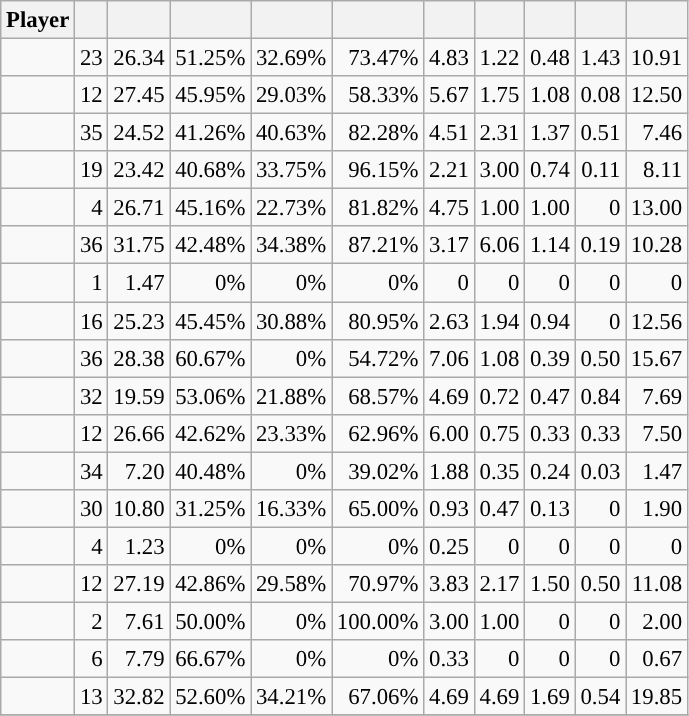<table class="wikitable sortable" style="font-size:95%; text-align:right;">
<tr>
<th>Player</th>
<th></th>
<th></th>
<th></th>
<th></th>
<th></th>
<th></th>
<th></th>
<th></th>
<th></th>
<th></th>
</tr>
<tr>
<td></td>
<td>23</td>
<td>26.34</td>
<td>51.25%</td>
<td>32.69%</td>
<td>73.47%</td>
<td>4.83</td>
<td>1.22</td>
<td>0.48</td>
<td>1.43</td>
<td>10.91</td>
</tr>
<tr>
<td></td>
<td>12</td>
<td>27.45</td>
<td>45.95%</td>
<td>29.03%</td>
<td>58.33%</td>
<td>5.67</td>
<td>1.75</td>
<td>1.08</td>
<td>0.08</td>
<td>12.50</td>
</tr>
<tr>
<td></td>
<td>35</td>
<td>24.52</td>
<td>41.26%</td>
<td>40.63%</td>
<td>82.28%</td>
<td>4.51</td>
<td>2.31</td>
<td>1.37</td>
<td>0.51</td>
<td>7.46</td>
</tr>
<tr>
<td></td>
<td>19</td>
<td>23.42</td>
<td>40.68%</td>
<td>33.75%</td>
<td>96.15%</td>
<td>2.21</td>
<td>3.00</td>
<td>0.74</td>
<td>0.11</td>
<td>8.11</td>
</tr>
<tr>
<td></td>
<td>4</td>
<td>26.71</td>
<td>45.16%</td>
<td>22.73%</td>
<td>81.82%</td>
<td>4.75</td>
<td>1.00</td>
<td>1.00</td>
<td>0</td>
<td>13.00</td>
</tr>
<tr>
<td></td>
<td>36</td>
<td>31.75</td>
<td>42.48%</td>
<td>34.38%</td>
<td>87.21%</td>
<td>3.17</td>
<td>6.06</td>
<td>1.14</td>
<td>0.19</td>
<td>10.28</td>
</tr>
<tr>
<td></td>
<td>1</td>
<td>1.47</td>
<td>0%</td>
<td>0%</td>
<td>0%</td>
<td>0</td>
<td>0</td>
<td>0</td>
<td>0</td>
<td>0</td>
</tr>
<tr>
<td></td>
<td>16</td>
<td>25.23</td>
<td>45.45%</td>
<td>30.88%</td>
<td>80.95%</td>
<td>2.63</td>
<td>1.94</td>
<td>0.94</td>
<td>0</td>
<td>12.56</td>
</tr>
<tr>
<td></td>
<td>36</td>
<td>28.38</td>
<td>60.67%</td>
<td>0%</td>
<td>54.72%</td>
<td>7.06</td>
<td>1.08</td>
<td>0.39</td>
<td>0.50</td>
<td>15.67</td>
</tr>
<tr>
<td></td>
<td>32</td>
<td>19.59</td>
<td>53.06%</td>
<td>21.88%</td>
<td>68.57%</td>
<td>4.69</td>
<td>0.72</td>
<td>0.47</td>
<td>0.84</td>
<td>7.69</td>
</tr>
<tr>
<td></td>
<td>12</td>
<td>26.66</td>
<td>42.62%</td>
<td>23.33%</td>
<td>62.96%</td>
<td>6.00</td>
<td>0.75</td>
<td>0.33</td>
<td>0.33</td>
<td>7.50</td>
</tr>
<tr>
<td></td>
<td>34</td>
<td>7.20</td>
<td>40.48%</td>
<td>0%</td>
<td>39.02%</td>
<td>1.88</td>
<td>0.35</td>
<td>0.24</td>
<td>0.03</td>
<td>1.47</td>
</tr>
<tr>
<td></td>
<td>30</td>
<td>10.80</td>
<td>31.25%</td>
<td>16.33%</td>
<td>65.00%</td>
<td>0.93</td>
<td>0.47</td>
<td>0.13</td>
<td>0</td>
<td>1.90</td>
</tr>
<tr>
<td></td>
<td>4</td>
<td>1.23</td>
<td>0%</td>
<td>0%</td>
<td>0%</td>
<td>0.25</td>
<td>0</td>
<td>0</td>
<td>0</td>
<td>0</td>
</tr>
<tr>
<td></td>
<td>12</td>
<td>27.19</td>
<td>42.86%</td>
<td>29.58%</td>
<td>70.97%</td>
<td>3.83</td>
<td>2.17</td>
<td>1.50</td>
<td>0.50</td>
<td>11.08</td>
</tr>
<tr>
<td></td>
<td>2</td>
<td>7.61</td>
<td>50.00%</td>
<td>0%</td>
<td>100.00%</td>
<td>3.00</td>
<td>1.00</td>
<td>0</td>
<td>0</td>
<td>2.00</td>
</tr>
<tr>
<td></td>
<td>6</td>
<td>7.79</td>
<td>66.67%</td>
<td>0%</td>
<td>0%</td>
<td>0.33</td>
<td>0</td>
<td>0</td>
<td>0</td>
<td>0.67</td>
</tr>
<tr>
<td></td>
<td>13</td>
<td>32.82</td>
<td>52.60%</td>
<td>34.21%</td>
<td>67.06%</td>
<td>4.69</td>
<td>4.69</td>
<td>1.69</td>
<td>0.54</td>
<td>19.85</td>
</tr>
<tr>
</tr>
</table>
